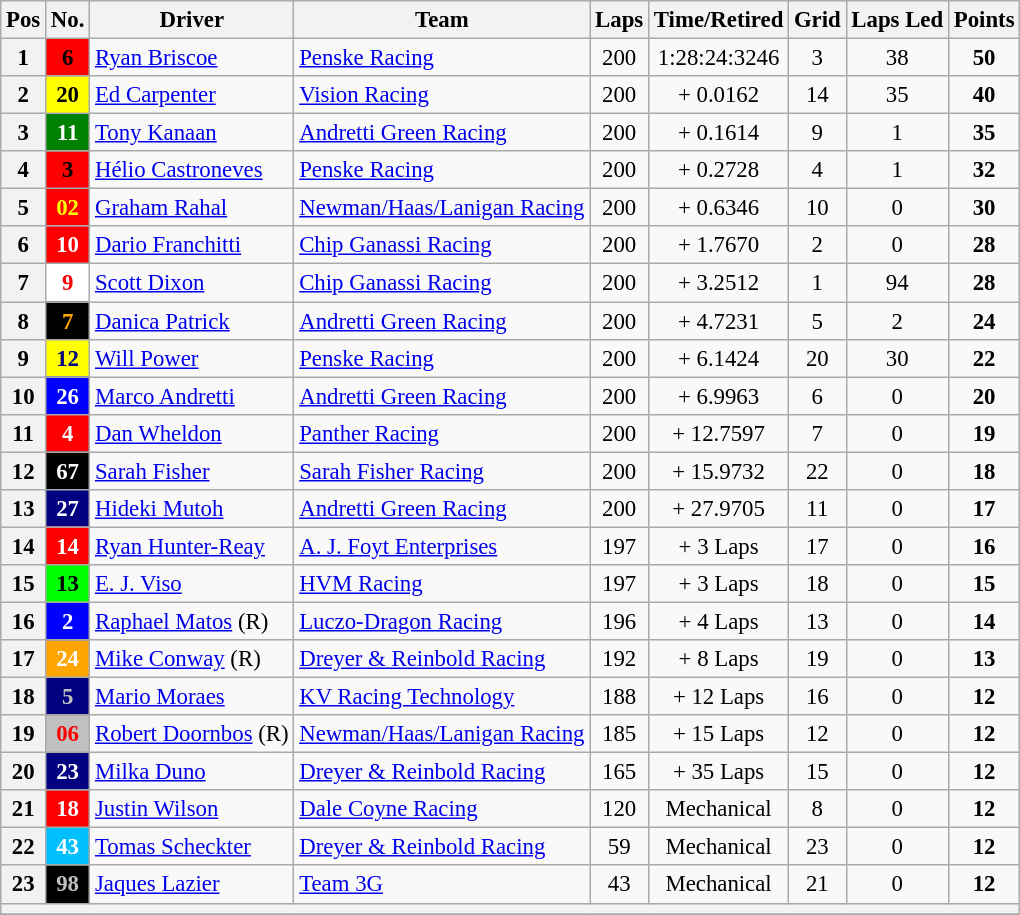<table class="wikitable" style="font-size:95%;">
<tr>
<th>Pos</th>
<th>No.</th>
<th>Driver</th>
<th>Team</th>
<th>Laps</th>
<th>Time/Retired</th>
<th>Grid</th>
<th>Laps Led</th>
<th>Points</th>
</tr>
<tr>
<th>1</th>
<td style="background:#FF0000; color:black;" align="center"><strong>6</strong></td>
<td> <a href='#'>Ryan Briscoe</a></td>
<td><a href='#'>Penske Racing</a></td>
<td align=center>200</td>
<td align=center>1:28:24:3246</td>
<td align=center>3</td>
<td align=center>38</td>
<td align=center><strong>50</strong></td>
</tr>
<tr>
<th>2</th>
<td style="background:yellow; color:black;" align=center><strong>20</strong></td>
<td> <a href='#'>Ed Carpenter</a></td>
<td><a href='#'>Vision Racing</a></td>
<td align=center>200</td>
<td align=center>+ 0.0162</td>
<td align=center>14</td>
<td align=center>35</td>
<td align=center><strong>40</strong></td>
</tr>
<tr>
<th>3</th>
<td style="background:green; color:white;" align=center><strong>11</strong></td>
<td> <a href='#'>Tony Kanaan</a></td>
<td><a href='#'>Andretti Green Racing</a></td>
<td align=center>200</td>
<td align=center>+ 0.1614</td>
<td align=center>9</td>
<td align=center>1</td>
<td align=center><strong>35</strong></td>
</tr>
<tr>
<th>4</th>
<td style="background:#FF0000; color:black;" align="center"><strong>3</strong></td>
<td> <a href='#'>Hélio Castroneves</a></td>
<td><a href='#'>Penske Racing</a></td>
<td align=center>200</td>
<td align=center>+ 0.2728</td>
<td align=center>4</td>
<td align=center>1</td>
<td align=center><strong>32</strong></td>
</tr>
<tr>
<th>5</th>
<td style="background:red; color:yellow;" align=center><strong>02</strong></td>
<td> <a href='#'>Graham Rahal</a></td>
<td><a href='#'>Newman/Haas/Lanigan Racing</a></td>
<td align=center>200</td>
<td align=center>+ 0.6346</td>
<td align=center>10</td>
<td align=center>0</td>
<td align=center><strong>30</strong></td>
</tr>
<tr>
<th>6</th>
<td style="background:red; color:white;" align=center><strong>10</strong></td>
<td> <a href='#'>Dario Franchitti</a></td>
<td><a href='#'>Chip Ganassi Racing</a></td>
<td align=center>200</td>
<td align=center>+ 1.7670</td>
<td align=center>2</td>
<td align=center>0</td>
<td align=center><strong>28</strong></td>
</tr>
<tr>
<th>7</th>
<td style="background:#FFFFFF; color:red;" align=center><strong>9</strong></td>
<td> <a href='#'>Scott Dixon</a></td>
<td><a href='#'>Chip Ganassi Racing</a></td>
<td align=center>200</td>
<td align=center>+ 3.2512</td>
<td align=center>1</td>
<td align=center>94</td>
<td align=center><strong>28</strong></td>
</tr>
<tr>
<th>8</th>
<td style="background:black; color:orange;" align=center><strong>7</strong></td>
<td> <a href='#'>Danica Patrick</a></td>
<td><a href='#'>Andretti Green Racing</a></td>
<td align=center>200</td>
<td align=center>+ 4.7231</td>
<td align=center>5</td>
<td align=center>2</td>
<td align=center><strong>24</strong></td>
</tr>
<tr>
<th>9</th>
<td style="background:yellow; color:navy;" align="center"><strong>12</strong></td>
<td> <a href='#'>Will Power</a></td>
<td><a href='#'>Penske Racing</a></td>
<td align=center>200</td>
<td align=center>+ 6.1424</td>
<td align=center>20</td>
<td align=center>30</td>
<td align=center><strong>22</strong></td>
</tr>
<tr>
<th>10</th>
<td style="background:blue; color:white;" align=center><strong>26</strong></td>
<td> <a href='#'>Marco Andretti</a></td>
<td><a href='#'>Andretti Green Racing</a></td>
<td align=center>200</td>
<td align=center>+ 6.9963</td>
<td align=center>6</td>
<td align=center>0</td>
<td align=center><strong>20</strong></td>
</tr>
<tr>
<th>11</th>
<td style="background:red; color:white;" align=center><strong>4</strong></td>
<td> <a href='#'>Dan Wheldon</a></td>
<td><a href='#'>Panther Racing</a></td>
<td align=center>200</td>
<td align=center>+ 12.7597</td>
<td align=center>7</td>
<td align=center>0</td>
<td align=center><strong>19</strong></td>
</tr>
<tr>
<th>12</th>
<td style="background:black; color:white;" align=center><strong>67</strong></td>
<td> <a href='#'>Sarah Fisher</a></td>
<td><a href='#'>Sarah Fisher Racing</a></td>
<td align=center>200</td>
<td align=center>+ 15.9732</td>
<td align=center>22</td>
<td align=center>0</td>
<td align=center><strong>18</strong></td>
</tr>
<tr>
<th>13</th>
<td style="background:navy; color:white;" align=center><strong>27</strong></td>
<td> <a href='#'>Hideki Mutoh</a></td>
<td><a href='#'>Andretti Green Racing</a></td>
<td align=center>200</td>
<td align=center>+ 27.9705</td>
<td align=center>11</td>
<td align=center>0</td>
<td align=center><strong>17</strong></td>
</tr>
<tr>
<th>14</th>
<td style="background:red; color:white;" align=center><strong>14</strong></td>
<td> <a href='#'>Ryan Hunter-Reay</a></td>
<td><a href='#'>A. J. Foyt Enterprises</a></td>
<td align=center>197</td>
<td align=center>+ 3 Laps</td>
<td align=center>17</td>
<td align=center>0</td>
<td align=center><strong>16</strong></td>
</tr>
<tr>
<th>15</th>
<td style="background:lime; color:black;" align=center><strong>13</strong></td>
<td> <a href='#'>E. J. Viso</a></td>
<td><a href='#'>HVM Racing</a></td>
<td align=center>197</td>
<td align=center>+ 3 Laps</td>
<td align=center>18</td>
<td align=center>0</td>
<td align=center><strong>15</strong></td>
</tr>
<tr>
<th>16</th>
<td style="background:blue; color:white;" align=center><strong>2</strong></td>
<td> <a href='#'>Raphael Matos</a> (R)</td>
<td><a href='#'>Luczo-Dragon Racing</a></td>
<td align=center>196</td>
<td align=center>+ 4 Laps</td>
<td align=center>13</td>
<td align=center>0</td>
<td align=center><strong>14</strong></td>
</tr>
<tr>
<th>17</th>
<td style="background:orange; color:white;" align=center><strong>24</strong></td>
<td> <a href='#'>Mike Conway</a> (R)</td>
<td><a href='#'>Dreyer & Reinbold Racing</a></td>
<td align=center>192</td>
<td align=center>+ 8 Laps</td>
<td align=center>19</td>
<td align=center>0</td>
<td align=center><strong>13</strong></td>
</tr>
<tr>
<th>18</th>
<td style="background:navy; color:silver;" align=center><strong>5</strong></td>
<td> <a href='#'>Mario Moraes</a></td>
<td><a href='#'>KV Racing Technology</a></td>
<td align=center>188</td>
<td align=center>+ 12 Laps</td>
<td align=center>16</td>
<td align=center>0</td>
<td align=center><strong>12</strong></td>
</tr>
<tr>
<th>19</th>
<td style="background:silver; color:red;" align=center><strong>06</strong></td>
<td> <a href='#'>Robert Doornbos</a> (R)</td>
<td><a href='#'>Newman/Haas/Lanigan Racing</a></td>
<td align=center>185</td>
<td align=center>+ 15 Laps</td>
<td align=center>12</td>
<td align=center>0</td>
<td align=center><strong>12</strong></td>
</tr>
<tr>
<th>20</th>
<td style="background:navy; color:white;" align=center><strong>23</strong></td>
<td> <a href='#'>Milka Duno</a></td>
<td><a href='#'>Dreyer & Reinbold Racing</a></td>
<td align=center>165</td>
<td align=center>+ 35 Laps</td>
<td align=center>15</td>
<td align=center>0</td>
<td align=center><strong>12</strong></td>
</tr>
<tr>
<th>21</th>
<td style="background:red; color:white;" align=center><strong>18</strong></td>
<td> <a href='#'>Justin Wilson</a></td>
<td><a href='#'>Dale Coyne Racing</a></td>
<td align=center>120</td>
<td align=center>Mechanical</td>
<td align=center>8</td>
<td align=center>0</td>
<td align=center><strong>12</strong></td>
</tr>
<tr>
<th>22</th>
<td style="background:DeepSkyBlue; color:white;" align=center><strong>43</strong></td>
<td> <a href='#'>Tomas Scheckter</a></td>
<td><a href='#'>Dreyer & Reinbold Racing</a></td>
<td align=center>59</td>
<td align=center>Mechanical</td>
<td align=center>23</td>
<td align=center>0</td>
<td align=center><strong>12</strong></td>
</tr>
<tr>
<th>23</th>
<td style="background:black; color:silver;" align=center><strong>98</strong></td>
<td> <a href='#'>Jaques Lazier</a></td>
<td><a href='#'>Team 3G</a></td>
<td align=center>43</td>
<td align=center>Mechanical</td>
<td align=center>21</td>
<td align=center>0</td>
<td align=center><strong>12</strong></td>
</tr>
<tr>
<th colspan=9></th>
</tr>
<tr>
</tr>
</table>
